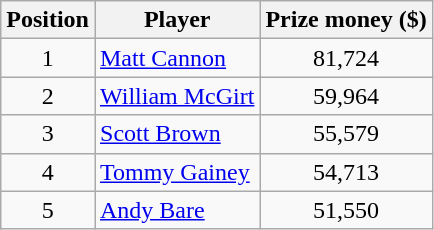<table class="wikitable">
<tr>
<th>Position</th>
<th>Player</th>
<th>Prize money ($)</th>
</tr>
<tr>
<td align=center>1</td>
<td> <a href='#'>Matt Cannon</a></td>
<td align=center>81,724</td>
</tr>
<tr>
<td align=center>2</td>
<td> <a href='#'>William McGirt</a></td>
<td align=center>59,964</td>
</tr>
<tr>
<td align=center>3</td>
<td> <a href='#'>Scott Brown</a></td>
<td align=center>55,579</td>
</tr>
<tr>
<td align=center>4</td>
<td> <a href='#'>Tommy Gainey</a></td>
<td align=center>54,713</td>
</tr>
<tr>
<td align=center>5</td>
<td> <a href='#'>Andy Bare</a></td>
<td align=center>51,550</td>
</tr>
</table>
